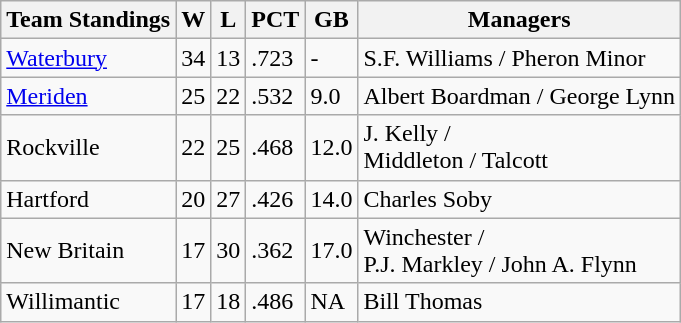<table class="wikitable">
<tr>
<th>Team Standings</th>
<th>W</th>
<th>L</th>
<th>PCT</th>
<th>GB</th>
<th>Managers</th>
</tr>
<tr>
<td><a href='#'>Waterbury</a></td>
<td>34</td>
<td>13</td>
<td>.723</td>
<td>-</td>
<td>S.F. Williams / Pheron Minor</td>
</tr>
<tr>
<td><a href='#'>Meriden</a></td>
<td>25</td>
<td>22</td>
<td>.532</td>
<td>9.0</td>
<td>Albert Boardman / George Lynn</td>
</tr>
<tr>
<td>Rockville</td>
<td>22</td>
<td>25</td>
<td>.468</td>
<td>12.0</td>
<td>J. Kelly /<br> Middleton / Talcott</td>
</tr>
<tr>
<td>Hartford</td>
<td>20</td>
<td>27</td>
<td>.426</td>
<td>14.0</td>
<td>Charles Soby</td>
</tr>
<tr>
<td>New Britain</td>
<td>17</td>
<td>30</td>
<td>.362</td>
<td>17.0</td>
<td>Winchester /<br> P.J. Markley / John A. Flynn</td>
</tr>
<tr>
<td>Willimantic</td>
<td>17</td>
<td>18</td>
<td>.486</td>
<td>NA</td>
<td>Bill Thomas</td>
</tr>
</table>
